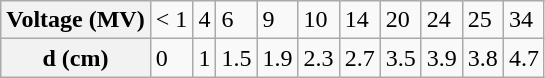<table class="wikitable" style="align:center">
<tr>
<th>Voltage (MV)</th>
<td>< 1</td>
<td>4</td>
<td>6</td>
<td>9</td>
<td>10</td>
<td>14</td>
<td>20</td>
<td>24</td>
<td>25</td>
<td>34</td>
</tr>
<tr>
<th>d (cm)</th>
<td>0</td>
<td>1</td>
<td>1.5</td>
<td>1.9</td>
<td>2.3</td>
<td>2.7</td>
<td>3.5</td>
<td>3.9</td>
<td>3.8</td>
<td>4.7</td>
</tr>
</table>
